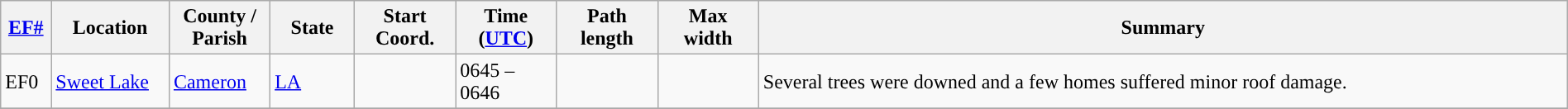<table class="wikitable sortable" style="width:100%;">
<tr>
<th scope="col" width="3%" align="center"><a href='#'>EF#</a></th>
<th scope="col" width="7%" align="center" class="unsortable">Location</th>
<th scope="col" width="6%" align="center" class="unsortable">County / Parish</th>
<th scope="col" width="5%" align="center">State</th>
<th scope="col" width="6%" align="center">Start Coord.</th>
<th scope="col" width="6%" align="center">Time (<a href='#'>UTC</a>)</th>
<th scope="col" width="6%" align="center">Path length</th>
<th scope="col" width="6%" align="center">Max width</th>
<th scope="col" width="48%" class="unsortable" align="center">Summary</th>
</tr>
<tr>
<td>EF0</td>
<td><a href='#'>Sweet Lake</a></td>
<td><a href='#'>Cameron</a></td>
<td><a href='#'>LA</a></td>
<td></td>
<td>0645 – 0646</td>
<td></td>
<td></td>
<td>Several trees were downed and a few homes suffered minor roof damage.</td>
</tr>
<tr>
</tr>
</table>
